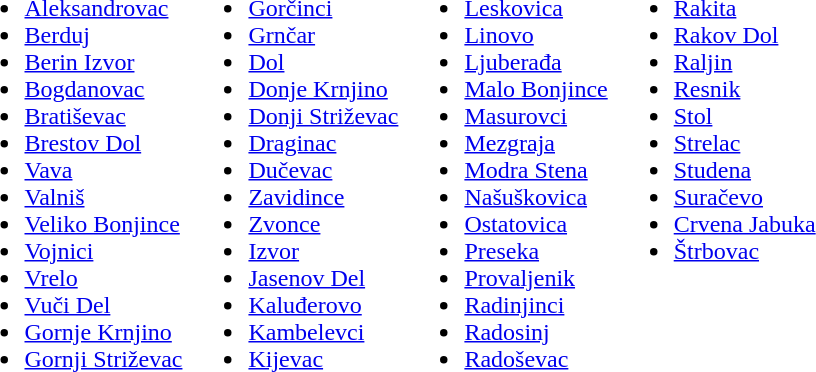<table>
<tr valign=top>
<td><br><ul><li><a href='#'>Aleksandrovac</a></li><li><a href='#'>Berduj</a></li><li><a href='#'>Berin Izvor</a></li><li><a href='#'>Bogdanovac</a></li><li><a href='#'>Bratiševac</a></li><li><a href='#'>Brestov Dol</a></li><li><a href='#'>Vava</a></li><li><a href='#'>Valniš</a></li><li><a href='#'>Veliko Bonjince</a></li><li><a href='#'>Vojnici</a></li><li><a href='#'>Vrelo</a></li><li><a href='#'>Vuči Del</a></li><li><a href='#'>Gornje Krnjino</a></li><li><a href='#'>Gornji Striževac</a></li></ul></td>
<td><br><ul><li><a href='#'>Gorčinci</a></li><li><a href='#'>Grnčar</a></li><li><a href='#'>Dol</a></li><li><a href='#'>Donje Krnjino</a></li><li><a href='#'>Donji Striževac</a></li><li><a href='#'>Draginac</a></li><li><a href='#'>Dučevac</a></li><li><a href='#'>Zavidince</a></li><li><a href='#'>Zvonce</a></li><li><a href='#'>Izvor</a></li><li><a href='#'>Jasenov Del</a></li><li><a href='#'>Kaluđerovo</a></li><li><a href='#'>Kambelevci</a></li><li><a href='#'>Kijevac</a></li></ul></td>
<td><br><ul><li><a href='#'>Leskovica</a></li><li><a href='#'>Linovo</a></li><li><a href='#'>Ljuberađa</a></li><li><a href='#'>Malo Bonjince</a></li><li><a href='#'>Masurovci</a></li><li><a href='#'>Mezgraja</a></li><li><a href='#'>Modra Stena</a></li><li><a href='#'>Našuškovica</a></li><li><a href='#'>Ostatovica</a></li><li><a href='#'>Preseka</a></li><li><a href='#'>Provaljenik</a></li><li><a href='#'>Radinjinci</a></li><li><a href='#'>Radosinj</a></li><li><a href='#'>Radoševac</a></li></ul></td>
<td><br><ul><li><a href='#'>Rakita</a></li><li><a href='#'>Rakov Dol</a></li><li><a href='#'>Raljin</a></li><li><a href='#'>Resnik</a></li><li><a href='#'>Stol</a></li><li><a href='#'>Strelac</a></li><li><a href='#'>Studena</a></li><li><a href='#'>Suračevo</a></li><li><a href='#'>Crvena Jabuka</a></li><li><a href='#'>Štrbovac</a></li></ul></td>
</tr>
</table>
